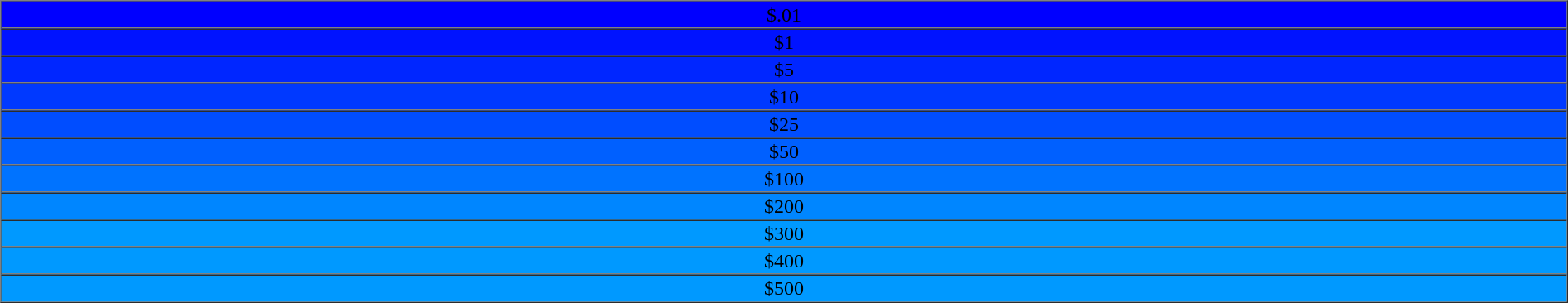<table border=1 cellspacing=0 cellpadding=1 width=100%|->
<tr>
<td bgcolor="#0000FF" align=center><span>$.01</span></td>
</tr>
<tr>
<td bgcolor="#0013FF" align=center><span>$1</span></td>
</tr>
<tr>
<td bgcolor="#0026FF" align=center><span>$5</span></td>
</tr>
<tr>
<td bgcolor="#0039FF" align=center><span>$10</span></td>
</tr>
<tr>
<td bgcolor="#004DFF" align=center><span>$25</span></td>
</tr>
<tr>
<td bgcolor="#0060FF" align=center><span>$50</span></td>
</tr>
<tr>
<td bgcolor="#0073FF" align=center><span>$100</span></td>
</tr>
<tr>
<td bgcolor="#0086FF" align=center><span>$200</span></td>
</tr>
<tr>
<td bgcolor="#0099FF" align=center><span>$300</span></td>
</tr>
<tr>
<td bgcolor="#0099FF" align=center><span>$400</span></td>
</tr>
<tr>
<td bgcolor="#0099FF" align=center><span>$500</span></td>
</tr>
<tr>
</tr>
</table>
